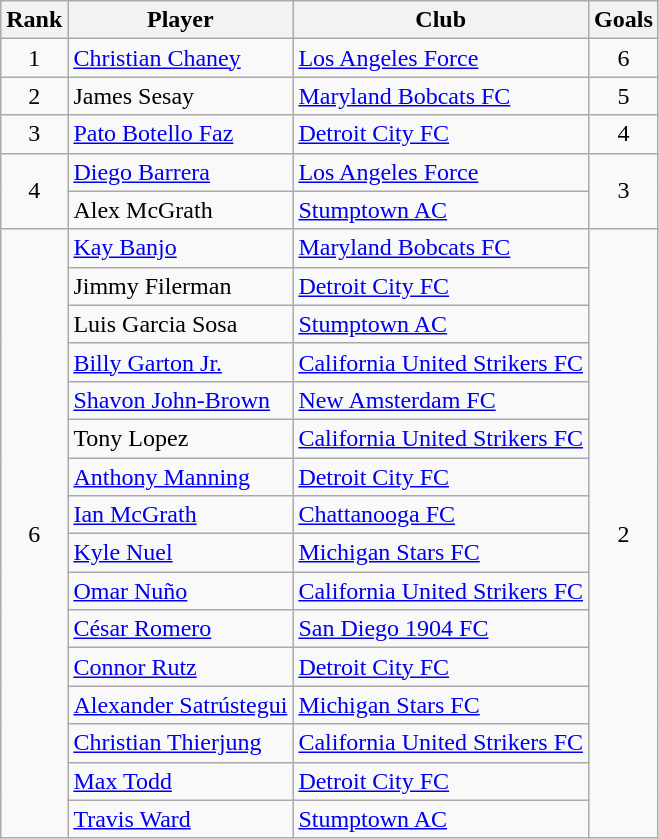<table class="wikitable" style="text-align:center">
<tr>
<th>Rank</th>
<th>Player</th>
<th>Club</th>
<th>Goals</th>
</tr>
<tr>
<td>1</td>
<td align="left"> <a href='#'>Christian Chaney</a></td>
<td align="left"><a href='#'>Los Angeles Force</a></td>
<td>6</td>
</tr>
<tr>
<td>2</td>
<td align="left"> James Sesay</td>
<td align="left"><a href='#'>Maryland Bobcats FC</a></td>
<td>5</td>
</tr>
<tr>
<td>3</td>
<td align="left"> <a href='#'>Pato Botello Faz</a></td>
<td align="left"><a href='#'>Detroit City FC</a></td>
<td>4</td>
</tr>
<tr>
<td rowspan=2>4</td>
<td align="left"> <a href='#'>Diego Barrera</a></td>
<td align="left"><a href='#'>Los Angeles Force</a></td>
<td rowspan=2>3</td>
</tr>
<tr>
<td align="left"> Alex McGrath</td>
<td align="left"><a href='#'>Stumptown AC</a></td>
</tr>
<tr>
<td rowspan=16>6</td>
<td align="left"> <a href='#'>Kay Banjo</a></td>
<td align="left"><a href='#'>Maryland Bobcats FC</a></td>
<td rowspan=16>2</td>
</tr>
<tr>
<td align="left"> Jimmy Filerman</td>
<td align="left"><a href='#'>Detroit City FC</a></td>
</tr>
<tr>
<td align="left"> Luis Garcia Sosa</td>
<td align="left"><a href='#'>Stumptown AC</a></td>
</tr>
<tr>
<td align="left"> <a href='#'>Billy Garton Jr.</a></td>
<td align="left"><a href='#'>California United Strikers FC</a></td>
</tr>
<tr>
<td align="left"> <a href='#'>Shavon John-Brown</a></td>
<td align="left"><a href='#'>New Amsterdam FC</a></td>
</tr>
<tr>
<td align="left"> Tony Lopez</td>
<td align="left"><a href='#'>California United Strikers FC</a></td>
</tr>
<tr>
<td align="left"> <a href='#'>Anthony Manning</a></td>
<td align="left"><a href='#'>Detroit City FC</a></td>
</tr>
<tr>
<td align="left"> <a href='#'>Ian McGrath</a></td>
<td align="left"><a href='#'>Chattanooga FC</a></td>
</tr>
<tr>
<td align="left"> <a href='#'>Kyle Nuel</a></td>
<td align="left"><a href='#'>Michigan Stars FC</a></td>
</tr>
<tr>
<td align="left"> <a href='#'>Omar Nuño</a></td>
<td align="left"><a href='#'>California United Strikers FC</a></td>
</tr>
<tr>
<td align="left"> <a href='#'>César Romero</a></td>
<td align="left"><a href='#'>San Diego 1904 FC</a></td>
</tr>
<tr>
<td align="left"> <a href='#'>Connor Rutz</a></td>
<td align="left"><a href='#'>Detroit City FC</a></td>
</tr>
<tr>
<td align="left"> <a href='#'>Alexander Satrústegui</a></td>
<td align="left"><a href='#'>Michigan Stars FC</a></td>
</tr>
<tr>
<td align="left"> <a href='#'>Christian Thierjung</a></td>
<td align="left"><a href='#'>California United Strikers FC</a></td>
</tr>
<tr>
<td align="left"> <a href='#'>Max Todd</a></td>
<td align="left"><a href='#'>Detroit City FC</a></td>
</tr>
<tr>
<td align="left"> <a href='#'>Travis Ward</a></td>
<td align="left"><a href='#'>Stumptown AC</a></td>
</tr>
</table>
